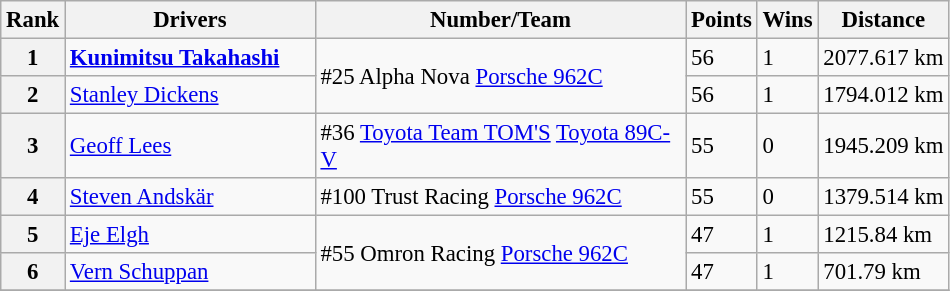<table class="wikitable" style="font-size: 95%;">
<tr>
<th>Rank</th>
<th width=160>Drivers</th>
<th width=240>Number/Team</th>
<th>Points</th>
<th>Wins</th>
<th>Distance</th>
</tr>
<tr>
<th>1</th>
<td> <strong><a href='#'>Kunimitsu Takahashi</a></strong></td>
<td rowspan=2>#25 Alpha Nova <a href='#'>Porsche 962C</a></td>
<td>56</td>
<td>1</td>
<td>2077.617 km</td>
</tr>
<tr>
<th>2</th>
<td> <a href='#'>Stanley Dickens</a></td>
<td>56</td>
<td>1</td>
<td>1794.012 km</td>
</tr>
<tr>
<th>3</th>
<td> <a href='#'>Geoff Lees</a></td>
<td>#36 <a href='#'>Toyota Team TOM'S</a> <a href='#'>Toyota 89C-V</a></td>
<td>55</td>
<td>0</td>
<td>1945.209 km</td>
</tr>
<tr>
<th>4</th>
<td> <a href='#'>Steven Andskär</a></td>
<td>#100 Trust Racing <a href='#'>Porsche 962C</a></td>
<td>55</td>
<td>0</td>
<td>1379.514 km</td>
</tr>
<tr>
<th>5</th>
<td> <a href='#'>Eje Elgh</a></td>
<td rowspan=2>#55 Omron Racing <a href='#'>Porsche 962C</a></td>
<td>47</td>
<td>1</td>
<td>1215.84 km</td>
</tr>
<tr>
<th>6</th>
<td> <a href='#'>Vern Schuppan</a></td>
<td>47</td>
<td>1</td>
<td>701.79 km</td>
</tr>
<tr>
</tr>
</table>
